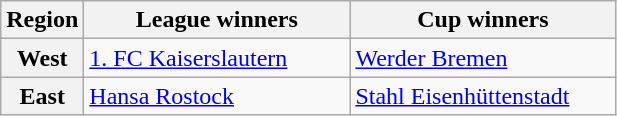<table class=wikitable>
<tr>
<th>Region</th>
<th width="170">League winners</th>
<th width="170">Cup winners</th>
</tr>
<tr>
<th>West</th>
<td><a href='#'>1. FC Kaiserslautern</a></td>
<td><a href='#'>Werder Bremen</a></td>
</tr>
<tr>
<th>East</th>
<td><a href='#'>Hansa Rostock</a></td>
<td><a href='#'>Stahl Eisenhüttenstadt</a></td>
</tr>
</table>
